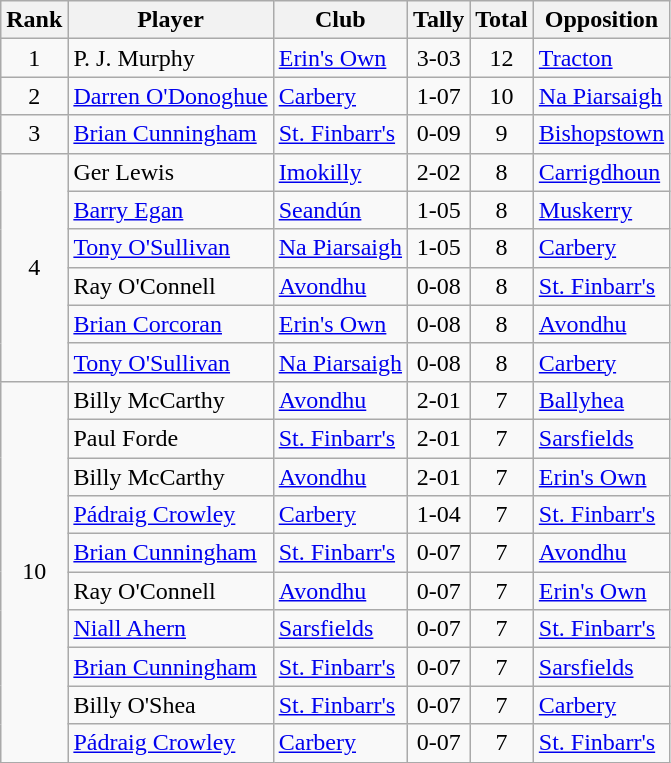<table class="wikitable">
<tr>
<th>Rank</th>
<th>Player</th>
<th>Club</th>
<th>Tally</th>
<th>Total</th>
<th>Opposition</th>
</tr>
<tr>
<td rowspan="1" style="text-align:center;">1</td>
<td>P. J. Murphy</td>
<td><a href='#'>Erin's Own</a></td>
<td align=center>3-03</td>
<td align=center>12</td>
<td><a href='#'>Tracton</a></td>
</tr>
<tr>
<td rowspan="1" style="text-align:center;">2</td>
<td><a href='#'>Darren O'Donoghue</a></td>
<td><a href='#'>Carbery</a></td>
<td align=center>1-07</td>
<td align=center>10</td>
<td><a href='#'>Na Piarsaigh</a></td>
</tr>
<tr>
<td rowspan="1" style="text-align:center;">3</td>
<td><a href='#'>Brian Cunningham</a></td>
<td><a href='#'>St. Finbarr's</a></td>
<td align=center>0-09</td>
<td align=center>9</td>
<td><a href='#'>Bishopstown</a></td>
</tr>
<tr>
<td rowspan="6" style="text-align:center;">4</td>
<td>Ger Lewis</td>
<td><a href='#'>Imokilly</a></td>
<td align=center>2-02</td>
<td align=center>8</td>
<td><a href='#'>Carrigdhoun</a></td>
</tr>
<tr>
<td><a href='#'>Barry Egan</a></td>
<td><a href='#'>Seandún</a></td>
<td align=center>1-05</td>
<td align=center>8</td>
<td><a href='#'>Muskerry</a></td>
</tr>
<tr>
<td><a href='#'>Tony O'Sullivan</a></td>
<td><a href='#'>Na Piarsaigh</a></td>
<td align=center>1-05</td>
<td align=center>8</td>
<td><a href='#'>Carbery</a></td>
</tr>
<tr>
<td>Ray O'Connell</td>
<td><a href='#'>Avondhu</a></td>
<td align=center>0-08</td>
<td align=center>8</td>
<td><a href='#'>St. Finbarr's</a></td>
</tr>
<tr>
<td><a href='#'>Brian Corcoran</a></td>
<td><a href='#'>Erin's Own</a></td>
<td align=center>0-08</td>
<td align=center>8</td>
<td><a href='#'>Avondhu</a></td>
</tr>
<tr>
<td><a href='#'>Tony O'Sullivan</a></td>
<td><a href='#'>Na Piarsaigh</a></td>
<td align=center>0-08</td>
<td align=center>8</td>
<td><a href='#'>Carbery</a></td>
</tr>
<tr>
<td rowspan="10" style="text-align:center;">10</td>
<td>Billy McCarthy</td>
<td><a href='#'>Avondhu</a></td>
<td align=center>2-01</td>
<td align=center>7</td>
<td><a href='#'>Ballyhea</a></td>
</tr>
<tr>
<td>Paul Forde</td>
<td><a href='#'>St. Finbarr's</a></td>
<td align=center>2-01</td>
<td align=center>7</td>
<td><a href='#'>Sarsfields</a></td>
</tr>
<tr>
<td>Billy McCarthy</td>
<td><a href='#'>Avondhu</a></td>
<td align=center>2-01</td>
<td align=center>7</td>
<td><a href='#'>Erin's Own</a></td>
</tr>
<tr>
<td><a href='#'>Pádraig Crowley</a></td>
<td><a href='#'>Carbery</a></td>
<td align=center>1-04</td>
<td align=center>7</td>
<td><a href='#'>St. Finbarr's</a></td>
</tr>
<tr>
<td><a href='#'>Brian Cunningham</a></td>
<td><a href='#'>St. Finbarr's</a></td>
<td align=center>0-07</td>
<td align=center>7</td>
<td><a href='#'>Avondhu</a></td>
</tr>
<tr>
<td>Ray O'Connell</td>
<td><a href='#'>Avondhu</a></td>
<td align=center>0-07</td>
<td align=center>7</td>
<td><a href='#'>Erin's Own</a></td>
</tr>
<tr>
<td><a href='#'>Niall Ahern</a></td>
<td><a href='#'>Sarsfields</a></td>
<td align=center>0-07</td>
<td align=center>7</td>
<td><a href='#'>St. Finbarr's</a></td>
</tr>
<tr>
<td><a href='#'>Brian Cunningham</a></td>
<td><a href='#'>St. Finbarr's</a></td>
<td align=center>0-07</td>
<td align=center>7</td>
<td><a href='#'>Sarsfields</a></td>
</tr>
<tr>
<td>Billy O'Shea</td>
<td><a href='#'>St. Finbarr's</a></td>
<td align=center>0-07</td>
<td align=center>7</td>
<td><a href='#'>Carbery</a></td>
</tr>
<tr>
<td><a href='#'>Pádraig Crowley</a></td>
<td><a href='#'>Carbery</a></td>
<td align=center>0-07</td>
<td align=center>7</td>
<td><a href='#'>St. Finbarr's</a></td>
</tr>
</table>
